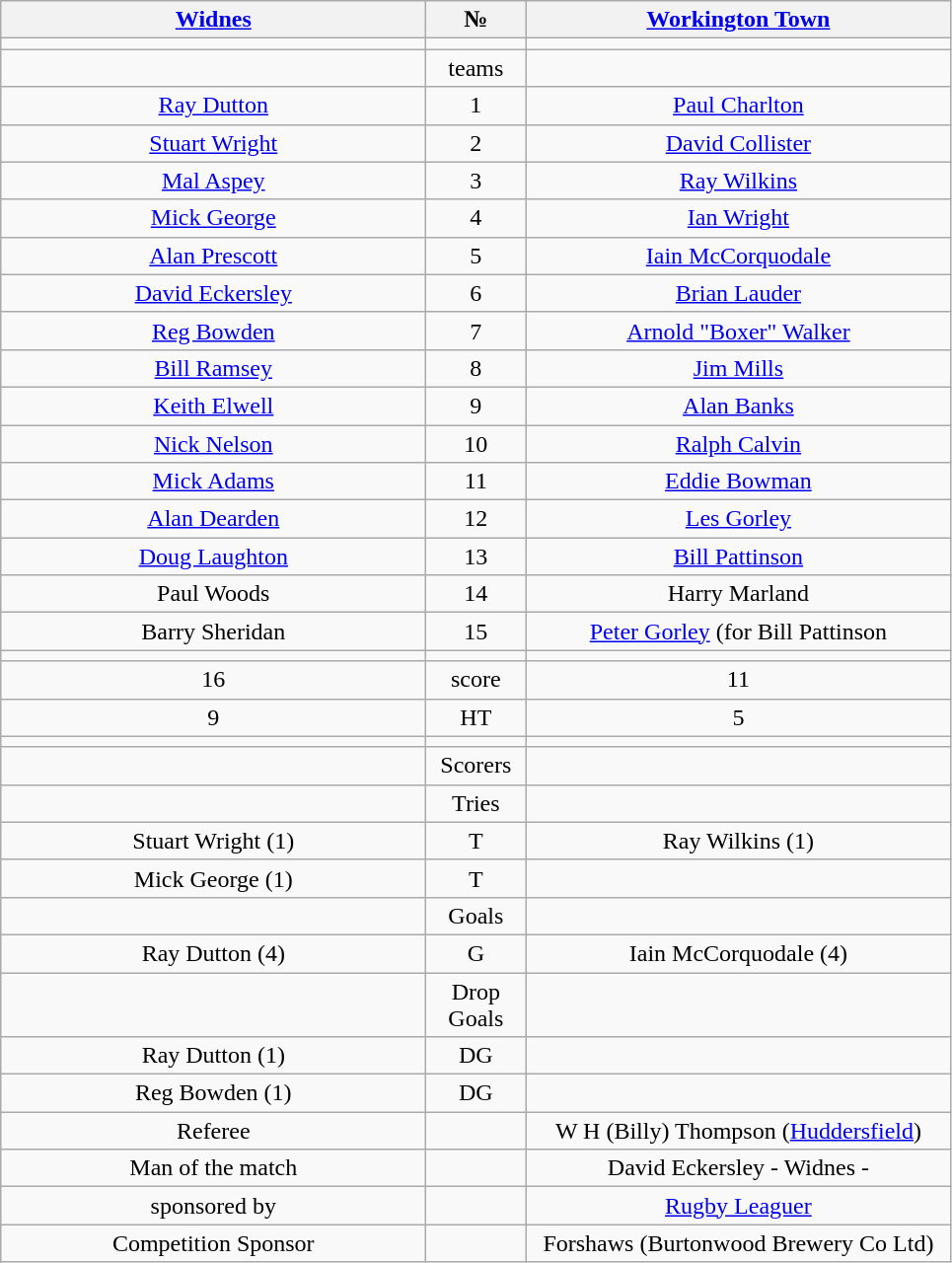<table class="wikitable" style="text-align:center;">
<tr>
<th width=280 abbr=winner><a href='#'>Widnes</a></th>
<th width=60 abbr="Number">№</th>
<th width=280 abbr=runner-up><a href='#'>Workington Town</a></th>
</tr>
<tr>
<td></td>
<td></td>
<td></td>
</tr>
<tr>
<td></td>
<td>teams</td>
<td></td>
</tr>
<tr>
<td><a href='#'>Ray Dutton</a></td>
<td>1</td>
<td><a href='#'>Paul Charlton</a></td>
</tr>
<tr>
<td><a href='#'>Stuart Wright</a></td>
<td>2</td>
<td><a href='#'>David Collister</a></td>
</tr>
<tr>
<td><a href='#'>Mal Aspey</a></td>
<td>3</td>
<td><a href='#'>Ray Wilkins</a></td>
</tr>
<tr>
<td><a href='#'>Mick George</a></td>
<td>4</td>
<td><a href='#'>Ian Wright</a></td>
</tr>
<tr>
<td><a href='#'>Alan Prescott</a></td>
<td>5</td>
<td><a href='#'>Iain McCorquodale</a></td>
</tr>
<tr>
<td><a href='#'>David Eckersley</a></td>
<td>6</td>
<td><a href='#'>Brian Lauder</a></td>
</tr>
<tr>
<td><a href='#'>Reg Bowden</a></td>
<td>7</td>
<td><a href='#'>Arnold "Boxer" Walker</a></td>
</tr>
<tr>
<td><a href='#'>Bill Ramsey</a></td>
<td>8</td>
<td><a href='#'>Jim Mills</a></td>
</tr>
<tr>
<td><a href='#'>Keith Elwell</a></td>
<td>9</td>
<td><a href='#'>Alan Banks</a></td>
</tr>
<tr>
<td><a href='#'>Nick Nelson</a></td>
<td>10</td>
<td><a href='#'>Ralph Calvin</a></td>
</tr>
<tr>
<td><a href='#'>Mick Adams</a></td>
<td>11</td>
<td><a href='#'>Eddie Bowman</a></td>
</tr>
<tr>
<td><a href='#'>Alan Dearden</a></td>
<td>12</td>
<td><a href='#'>Les Gorley</a></td>
</tr>
<tr>
<td><a href='#'>Doug Laughton</a></td>
<td>13</td>
<td><a href='#'>Bill Pattinson</a></td>
</tr>
<tr>
<td>Paul Woods</td>
<td>14</td>
<td>Harry Marland</td>
</tr>
<tr>
<td>Barry Sheridan</td>
<td>15</td>
<td><a href='#'>Peter Gorley</a> (for Bill Pattinson</td>
</tr>
<tr>
<td></td>
<td></td>
<td></td>
</tr>
<tr>
<td>16</td>
<td>score</td>
<td>11</td>
</tr>
<tr>
<td>9</td>
<td>HT</td>
<td>5</td>
</tr>
<tr>
<td></td>
<td></td>
<td></td>
</tr>
<tr>
<td></td>
<td>Scorers</td>
<td></td>
</tr>
<tr>
<td></td>
<td>Tries</td>
<td></td>
</tr>
<tr>
<td>Stuart Wright (1)</td>
<td>T</td>
<td>Ray Wilkins (1)</td>
</tr>
<tr>
<td>Mick George (1)</td>
<td>T</td>
<td></td>
</tr>
<tr>
<td></td>
<td>Goals</td>
<td></td>
</tr>
<tr>
<td>Ray Dutton (4)</td>
<td>G</td>
<td>Iain McCorquodale (4)</td>
</tr>
<tr>
<td></td>
<td>Drop Goals</td>
<td></td>
</tr>
<tr>
<td>Ray Dutton (1)</td>
<td>DG</td>
<td></td>
</tr>
<tr>
<td>Reg Bowden (1)</td>
<td>DG</td>
<td></td>
</tr>
<tr>
<td>Referee</td>
<td></td>
<td>W H (Billy) Thompson (<a href='#'>Huddersfield</a>)</td>
</tr>
<tr>
<td>Man of the match</td>
<td></td>
<td>David Eckersley - Widnes - </td>
</tr>
<tr>
<td>sponsored by</td>
<td></td>
<td><a href='#'>Rugby Leaguer</a></td>
</tr>
<tr>
<td>Competition Sponsor</td>
<td></td>
<td>Forshaws (Burtonwood Brewery Co Ltd)</td>
</tr>
</table>
